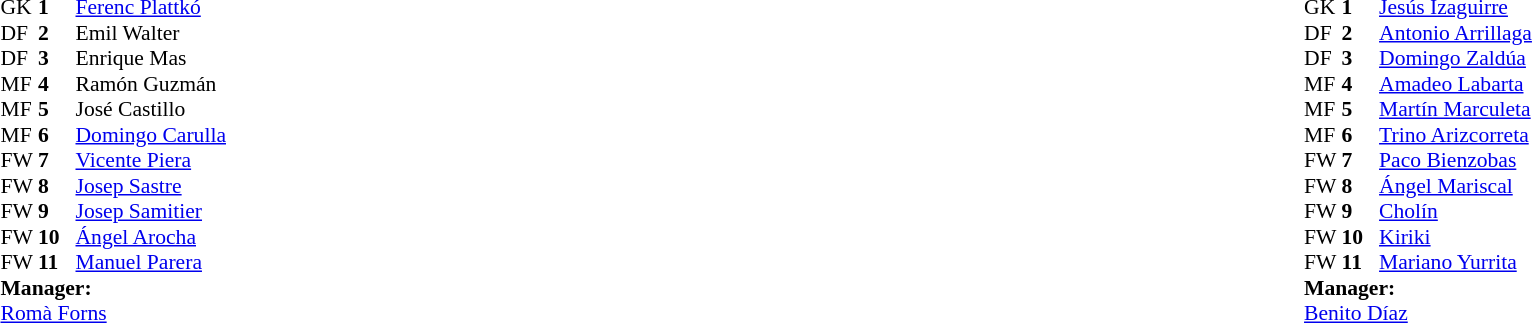<table width="100%">
<tr>
<td valign="top" width="40%"><br><table style="font-size:90%" cellspacing="0" cellpadding="0">
<tr>
<th width=25></th>
<th width=25></th>
</tr>
<tr>
<td>GK</td>
<td><strong>1</strong></td>
<td> <a href='#'>Ferenc Plattkó</a> </td>
<td></td>
<td>  </td>
</tr>
<tr>
<td>DF</td>
<td><strong>2</strong></td>
<td> Emil Walter</td>
</tr>
<tr>
<td>DF</td>
<td><strong>3</strong></td>
<td> Enrique Mas</td>
</tr>
<tr>
<td>MF</td>
<td><strong>4</strong></td>
<td> Ramón Guzmán</td>
</tr>
<tr>
<td>MF</td>
<td><strong>5</strong></td>
<td> José Castillo</td>
</tr>
<tr>
<td>MF</td>
<td><strong>6</strong></td>
<td> <a href='#'>Domingo Carulla</a></td>
</tr>
<tr>
<td>FW</td>
<td><strong>7</strong></td>
<td> <a href='#'>Vicente Piera</a></td>
</tr>
<tr>
<td>FW</td>
<td><strong>8</strong></td>
<td> <a href='#'>Josep Sastre</a></td>
</tr>
<tr>
<td>FW</td>
<td><strong>9</strong></td>
<td> <a href='#'>Josep Samitier</a> </td>
<td></td>
<td>  </td>
</tr>
<tr>
<td>FW</td>
<td><strong>10</strong></td>
<td> <a href='#'>Ángel Arocha</a></td>
<td></td>
<td> </td>
</tr>
<tr>
<td>FW</td>
<td><strong>11</strong></td>
<td> <a href='#'>Manuel Parera</a></td>
</tr>
<tr>
<td colspan=3><strong>Manager:</strong></td>
</tr>
<tr>
<td colspan=4> <a href='#'>Romà Forns</a></td>
</tr>
</table>
</td>
<td valign="top"></td>
<td valign="top" width="50%"><br><table style="font-size:90%; margin:auto" cellspacing="0" cellpadding="0">
<tr>
<th width=25></th>
<th width=25></th>
</tr>
<tr>
<td>GK</td>
<td><strong>1</strong></td>
<td> <a href='#'>Jesús Izaguirre</a></td>
</tr>
<tr>
<td>DF</td>
<td><strong>2</strong></td>
<td> <a href='#'>Antonio Arrillaga</a></td>
</tr>
<tr>
<td>DF</td>
<td><strong>3</strong></td>
<td> <a href='#'>Domingo Zaldúa</a></td>
</tr>
<tr>
<td>MF</td>
<td><strong>4</strong></td>
<td> <a href='#'>Amadeo Labarta</a></td>
</tr>
<tr>
<td>MF</td>
<td><strong>5</strong></td>
<td> <a href='#'>Martín Marculeta</a></td>
</tr>
<tr>
<td>MF</td>
<td><strong>6</strong></td>
<td> <a href='#'>Trino Arizcorreta</a></td>
</tr>
<tr>
<td>FW</td>
<td><strong>7</strong></td>
<td> <a href='#'>Paco Bienzobas</a></td>
</tr>
<tr>
<td>FW</td>
<td><strong>8</strong></td>
<td> <a href='#'>Ángel Mariscal</a></td>
</tr>
<tr>
<td>FW</td>
<td><strong>9</strong></td>
<td> <a href='#'>Cholín</a></td>
</tr>
<tr>
<td>FW</td>
<td><strong>10</strong></td>
<td> <a href='#'>Kiriki</a></td>
</tr>
<tr>
<td>FW</td>
<td><strong>11</strong></td>
<td> <a href='#'>Mariano Yurrita</a></td>
</tr>
<tr>
<td colspan=3><strong>Manager:</strong></td>
</tr>
<tr>
<td colspan=4> <a href='#'>Benito Díaz</a></td>
</tr>
</table>
</td>
</tr>
</table>
